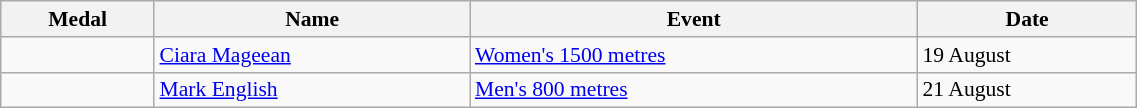<table class="wikitable" style="font-size:90%" width=60%>
<tr>
<th>Medal</th>
<th>Name</th>
<th>Event</th>
<th>Date</th>
</tr>
<tr>
<td></td>
<td><a href='#'>Ciara Mageean</a></td>
<td><a href='#'>Women's 1500 metres</a></td>
<td>19 August</td>
</tr>
<tr>
<td></td>
<td><a href='#'>Mark English</a></td>
<td><a href='#'>Men's 800 metres</a></td>
<td>21 August</td>
</tr>
</table>
